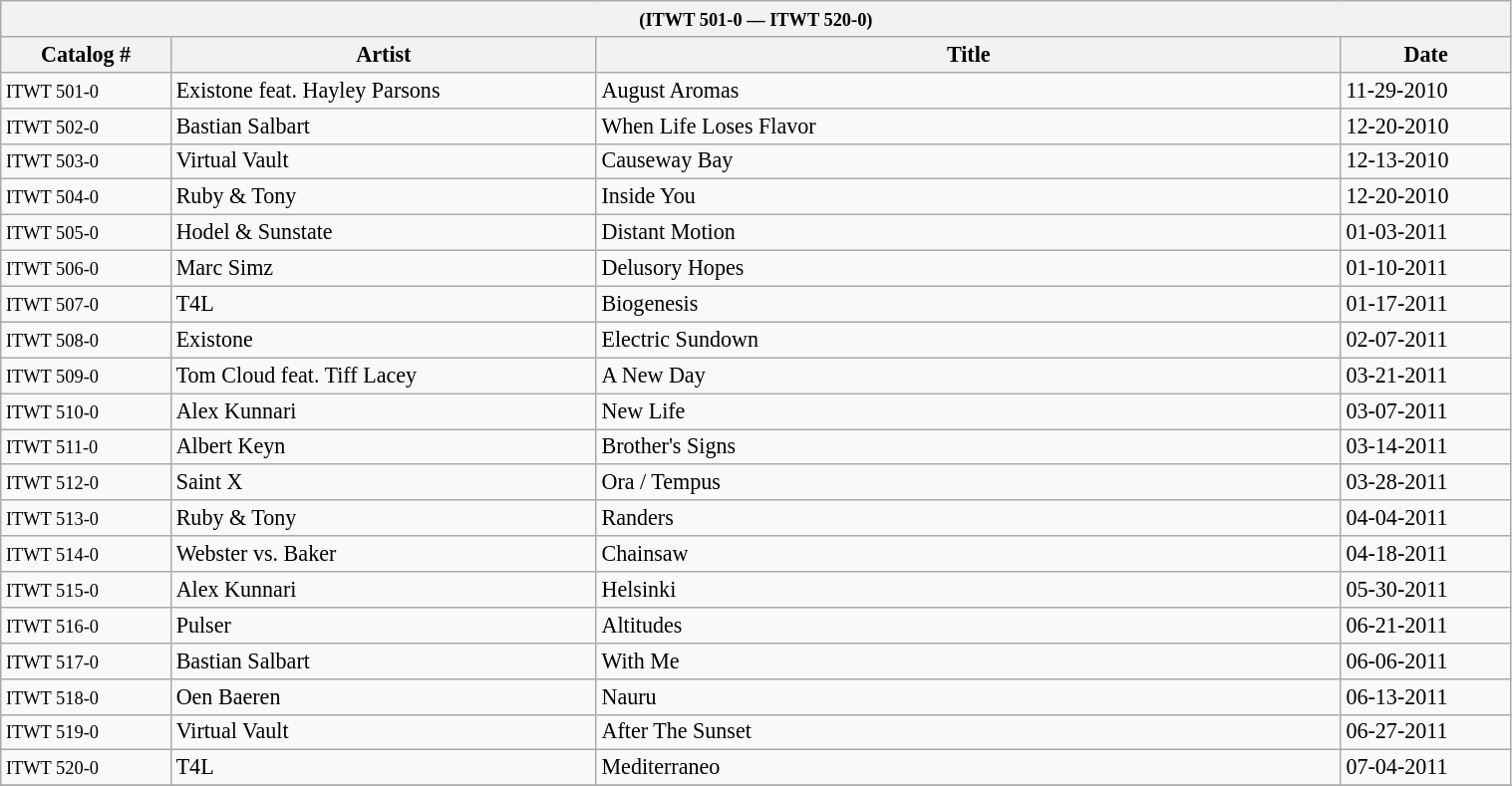<table width="80%" class="wikitable collapsible collapsed" style="font-size:92%;position:relative;">
<tr>
<th colspan="5"><small>(ITWT 501-0 — ITWT 520-0)</small></th>
</tr>
<tr>
<th width="8%">Catalog #</th>
<th width="20%">Artist</th>
<th width="35%">Title</th>
<th width="8%">Date</th>
</tr>
<tr>
<td><small>ITWT 501-0</small></td>
<td>Existone feat. Hayley Parsons</td>
<td>August Aromas</td>
<td>11-29-2010</td>
</tr>
<tr>
<td><small>ITWT 502-0</small></td>
<td>Bastian Salbart</td>
<td>When Life Loses Flavor</td>
<td>12-20-2010</td>
</tr>
<tr>
<td><small>ITWT 503-0</small></td>
<td>Virtual Vault</td>
<td>Causeway Bay</td>
<td>12-13-2010</td>
</tr>
<tr>
<td><small>ITWT 504-0</small></td>
<td>Ruby & Tony</td>
<td>Inside You</td>
<td>12-20-2010</td>
</tr>
<tr>
<td><small>ITWT 505-0</small></td>
<td>Hodel & Sunstate</td>
<td>Distant Motion</td>
<td>01-03-2011</td>
</tr>
<tr>
<td><small>ITWT 506-0</small></td>
<td>Marc Simz</td>
<td>Delusory Hopes</td>
<td>01-10-2011</td>
</tr>
<tr>
<td><small>ITWT 507-0</small></td>
<td>T4L</td>
<td>Biogenesis</td>
<td>01-17-2011</td>
</tr>
<tr>
<td><small>ITWT 508-0</small></td>
<td>Existone</td>
<td>Electric Sundown</td>
<td>02-07-2011</td>
</tr>
<tr>
<td><small>ITWT 509-0</small></td>
<td>Tom Cloud feat. Tiff Lacey</td>
<td>A New Day</td>
<td>03-21-2011</td>
</tr>
<tr>
<td><small>ITWT 510-0</small></td>
<td>Alex Kunnari</td>
<td>New Life</td>
<td>03-07-2011</td>
</tr>
<tr>
<td><small>ITWT 511-0</small></td>
<td>Albert Keyn</td>
<td>Brother's Signs</td>
<td>03-14-2011</td>
</tr>
<tr>
<td><small>ITWT 512-0</small></td>
<td>Saint X</td>
<td>Ora / Tempus</td>
<td>03-28-2011</td>
</tr>
<tr>
<td><small>ITWT 513-0</small></td>
<td>Ruby & Tony</td>
<td>Randers</td>
<td>04-04-2011</td>
</tr>
<tr>
<td><small>ITWT 514-0</small></td>
<td>Webster vs. Baker</td>
<td>Chainsaw</td>
<td>04-18-2011</td>
</tr>
<tr>
<td><small>ITWT 515-0</small></td>
<td>Alex Kunnari</td>
<td>Helsinki</td>
<td>05-30-2011</td>
</tr>
<tr>
<td><small>ITWT 516-0</small></td>
<td>Pulser</td>
<td>Altitudes</td>
<td>06-21-2011</td>
</tr>
<tr>
<td><small>ITWT 517-0</small></td>
<td>Bastian Salbart</td>
<td>With Me</td>
<td>06-06-2011</td>
</tr>
<tr>
<td><small>ITWT 518-0</small></td>
<td>Oen Baeren</td>
<td>Nauru</td>
<td>06-13-2011</td>
</tr>
<tr>
<td><small>ITWT 519-0</small></td>
<td>Virtual Vault</td>
<td>After The Sunset</td>
<td>06-27-2011</td>
</tr>
<tr>
<td><small>ITWT 520-0</small></td>
<td>T4L</td>
<td>Mediterraneo</td>
<td>07-04-2011</td>
</tr>
<tr>
</tr>
</table>
